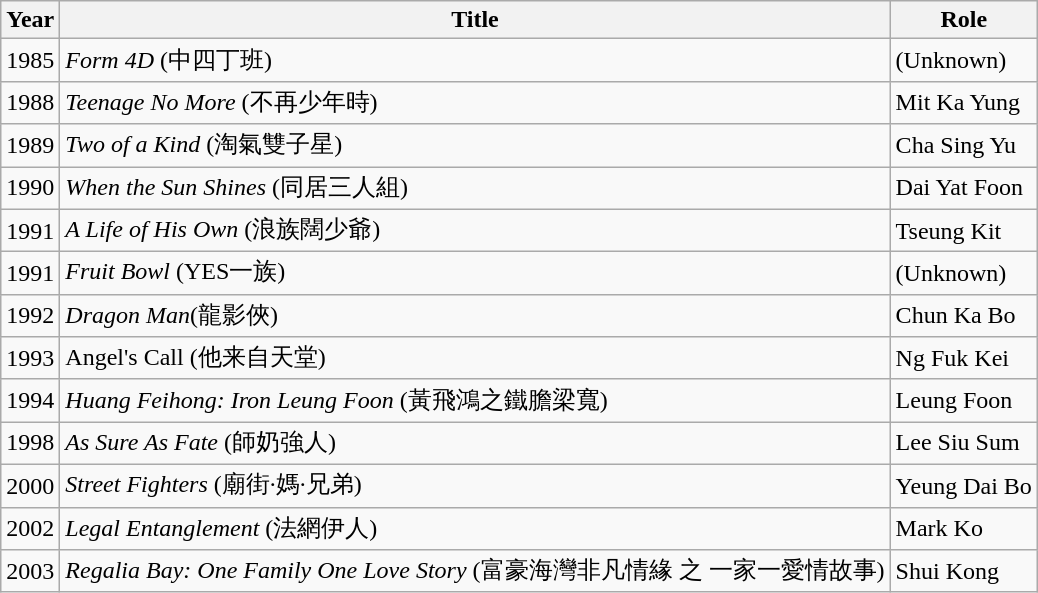<table class="wikitable sortable">
<tr>
<th>Year</th>
<th>Title</th>
<th>Role</th>
</tr>
<tr>
<td>1985</td>
<td><em>Form 4D</em> (中四丁班)</td>
<td>(Unknown)</td>
</tr>
<tr>
<td>1988</td>
<td><em>Teenage No More</em> (不再少年時)</td>
<td>Mit Ka Yung</td>
</tr>
<tr>
<td>1989</td>
<td><em>Two of a Kind</em> (淘氣雙子星)</td>
<td>Cha Sing Yu</td>
</tr>
<tr>
<td>1990</td>
<td><em>When the Sun Shines</em> (同居三人組)</td>
<td>Dai Yat Foon</td>
</tr>
<tr>
<td>1991</td>
<td><em>A Life of His Own</em> (浪族闊少爺)</td>
<td>Tseung Kit</td>
</tr>
<tr>
<td>1991</td>
<td><em>Fruit Bowl</em> (YES一族)</td>
<td>(Unknown)</td>
</tr>
<tr>
<td>1992</td>
<td><em>Dragon Man</em>(龍影俠)</td>
<td>Chun Ka Bo</td>
</tr>
<tr>
<td>1993</td>
<td>Angel's Call (他来自天堂)</td>
<td>Ng Fuk Kei</td>
</tr>
<tr>
<td>1994</td>
<td><em>Huang Feihong: Iron Leung Foon</em> (黃飛鴻之鐵膽梁寬)</td>
<td>Leung Foon</td>
</tr>
<tr>
<td>1998</td>
<td><em>As Sure As Fate</em> (師奶強人)</td>
<td>Lee Siu Sum</td>
</tr>
<tr>
<td>2000</td>
<td><em>Street Fighters</em> (廟街·媽·兄弟)</td>
<td>Yeung Dai Bo</td>
</tr>
<tr>
<td>2002</td>
<td><em>Legal Entanglement</em> (法網伊人)</td>
<td>Mark Ko</td>
</tr>
<tr>
<td>2003</td>
<td><em>Regalia Bay: One Family One Love Story</em> (富豪海灣非凡情緣 之 一家一愛情故事)</td>
<td>Shui Kong</td>
</tr>
</table>
